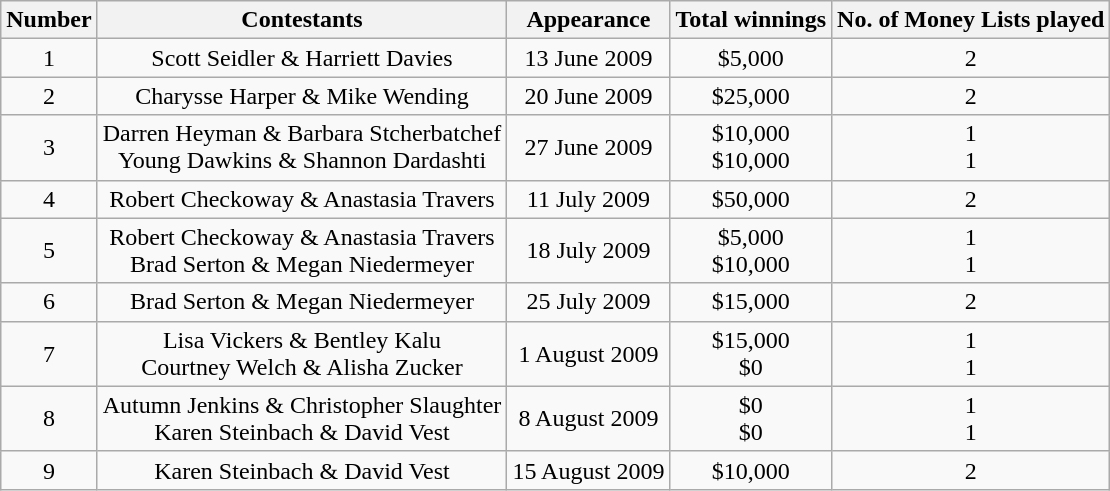<table class="wikitable">
<tr>
<th>Number</th>
<th>Contestants</th>
<th>Appearance</th>
<th>Total winnings</th>
<th>No. of Money Lists played</th>
</tr>
<tr>
<td align=center>1</td>
<td align=center>Scott Seidler & Harriett Davies</td>
<td align=center>13 June 2009</td>
<td align=center>$5,000</td>
<td align=center>2</td>
</tr>
<tr>
<td align=center>2</td>
<td align=center>Charysse Harper & Mike Wending</td>
<td align=center>20 June 2009</td>
<td align=center>$25,000</td>
<td align=center>2</td>
</tr>
<tr>
<td align=center>3</td>
<td align=center>Darren Heyman & Barbara Stcherbatchef<br>Young Dawkins & Shannon Dardashti</td>
<td align=center>27 June 2009</td>
<td align=center>$10,000<br>$10,000</td>
<td align=center>1<br>1</td>
</tr>
<tr>
<td align=center>4</td>
<td align=center>Robert Checkoway & Anastasia Travers</td>
<td align=center>11 July 2009</td>
<td align=center>$50,000</td>
<td align=center>2</td>
</tr>
<tr>
<td align=center>5</td>
<td align=center>Robert Checkoway & Anastasia Travers<br>Brad Serton & Megan Niedermeyer</td>
<td align=center>18 July 2009</td>
<td align=center>$5,000<br>$10,000</td>
<td align=center>1<br>1</td>
</tr>
<tr>
<td align=center>6</td>
<td align=center>Brad Serton & Megan Niedermeyer</td>
<td align=center>25 July 2009</td>
<td align=center>$15,000</td>
<td align=center>2</td>
</tr>
<tr>
<td align=center>7</td>
<td align=center>Lisa Vickers & Bentley Kalu<br>Courtney Welch & Alisha Zucker</td>
<td align=center>1 August 2009</td>
<td align=center>$15,000<br>$0</td>
<td align=center>1<br>1</td>
</tr>
<tr>
<td align=center>8</td>
<td align=center>Autumn Jenkins & Christopher Slaughter<br>Karen Steinbach & David Vest</td>
<td align=center>8 August 2009</td>
<td align=center>$0<br>$0</td>
<td align=center>1<br>1</td>
</tr>
<tr>
<td align=center>9</td>
<td align=center>Karen Steinbach & David Vest</td>
<td align=center>15 August 2009</td>
<td align=center>$10,000</td>
<td align=center>2</td>
</tr>
</table>
